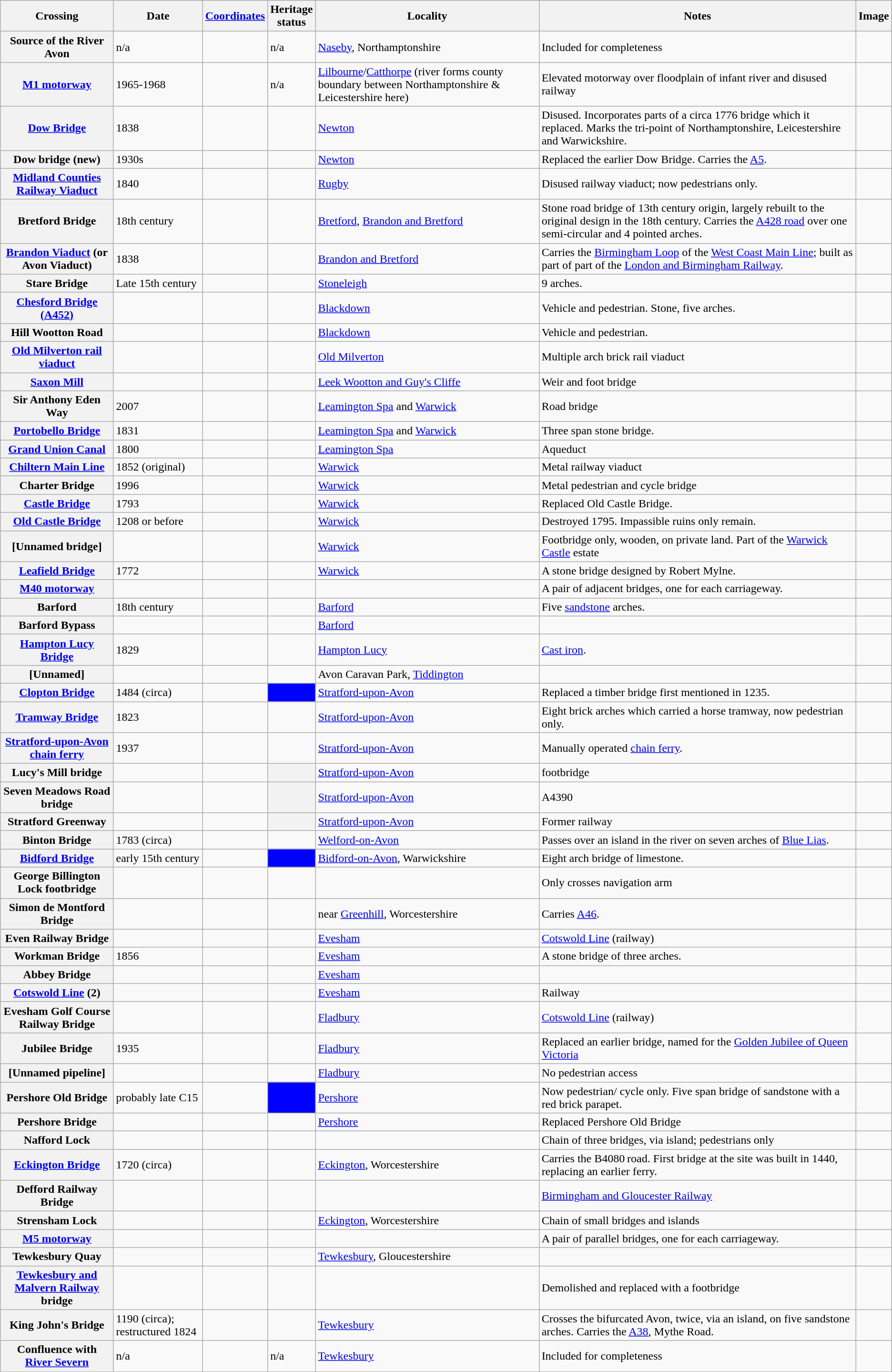<table class="wikitable sortable">
<tr>
<th>Crossing</th>
<th>Date</th>
<th><a href='#'>Coordinates</a></th>
<th>Heritage<br>status</th>
<th>Locality</th>
<th>Notes</th>
<th>Image</th>
</tr>
<tr>
<th>Source of the River Avon</th>
<td>n/a</td>
<td></td>
<td>n/a</td>
<td><a href='#'>Naseby</a>, Northamptonshire</td>
<td>Included for completeness</td>
<td><br></td>
</tr>
<tr>
<th><a href='#'>M1 motorway</a></th>
<td>1965-1968</td>
<td></td>
<td>n/a</td>
<td><a href='#'>Lilbourne</a>/<a href='#'>Catthorpe</a> (river forms county boundary between Northamptonshire & Leicestershire here)</td>
<td>Elevated motorway over floodplain of infant river and disused railway</td>
<td></td>
</tr>
<tr>
<th><a href='#'>Dow Bridge</a></th>
<td>1838</td>
<td></td>
<td></td>
<td><a href='#'>Newton</a></td>
<td>Disused. Incorporates parts of a circa 1776 bridge which it replaced. Marks the tri-point of Northamptonshire, Leicestershire and Warwickshire.</td>
<td></td>
</tr>
<tr>
<th>Dow bridge (new)</th>
<td>1930s</td>
<td></td>
<td></td>
<td><a href='#'>Newton</a></td>
<td>Replaced the earlier Dow Bridge. Carries the <a href='#'>A5</a>.</td>
<td></td>
</tr>
<tr>
<th><a href='#'>Midland Counties Railway Viaduct</a></th>
<td>1840</td>
<td></td>
<td></td>
<td><a href='#'>Rugby</a></td>
<td>Disused railway viaduct; now pedestrians only.</td>
<td></td>
</tr>
<tr>
<th>Bretford Bridge</th>
<td>18th century</td>
<td></td>
<td></td>
<td><a href='#'>Bretford</a>, <a href='#'>Brandon and Bretford</a></td>
<td>Stone road bridge of 13th century origin, largely rebuilt to the original design in the 18th century. Carries the <a href='#'>A428 road</a> over one semi-circular and 4 pointed arches.</td>
<td></td>
</tr>
<tr>
<th><a href='#'>Brandon Viaduct</a> (or Avon Viaduct)</th>
<td>1838</td>
<td></td>
<td></td>
<td><a href='#'>Brandon and Bretford</a></td>
<td>Carries the <a href='#'>Birmingham Loop</a> of the <a href='#'>West Coast Main Line</a>; built as part of part of the <a href='#'>London and Birmingham Railway</a>.</td>
<td></td>
</tr>
<tr>
<th>Stare Bridge</th>
<td>Late 15th century</td>
<td></td>
<td></td>
<td><a href='#'>Stoneleigh</a></td>
<td>9 arches.</td>
<td></td>
</tr>
<tr>
<th><a href='#'>Chesford Bridge (A452)</a></th>
<td></td>
<td></td>
<td></td>
<td><a href='#'>Blackdown</a></td>
<td>Vehicle and pedestrian. Stone, five arches.</td>
<td></td>
</tr>
<tr>
<th>Hill Wootton Road</th>
<td></td>
<td></td>
<td></td>
<td><a href='#'>Blackdown</a></td>
<td>Vehicle and pedestrian.</td>
<td></td>
</tr>
<tr>
<th><a href='#'>Old Milverton rail viaduct</a></th>
<td></td>
<td></td>
<td></td>
<td><a href='#'>Old Milverton</a></td>
<td>Multiple arch brick rail viaduct</td>
<td></td>
</tr>
<tr>
<th><a href='#'>Saxon Mill</a></th>
<td></td>
<td></td>
<td></td>
<td><a href='#'>Leek Wootton and Guy's Cliffe</a></td>
<td>Weir and foot bridge</td>
<td></td>
</tr>
<tr>
<th>Sir Anthony Eden Way</th>
<td>2007</td>
<td></td>
<td></td>
<td><a href='#'>Leamington Spa</a> and <a href='#'>Warwick</a></td>
<td>Road bridge</td>
<td></td>
</tr>
<tr>
<th><a href='#'>Portobello Bridge</a></th>
<td>1831</td>
<td></td>
<td></td>
<td><a href='#'>Leamington Spa</a> and <a href='#'>Warwick</a></td>
<td>Three span stone bridge.</td>
<td></td>
</tr>
<tr>
<th><a href='#'>Grand Union Canal</a></th>
<td>1800</td>
<td></td>
<td></td>
<td><a href='#'>Leamington Spa</a></td>
<td>Aqueduct</td>
<td></td>
</tr>
<tr>
<th><a href='#'>Chiltern Main Line</a></th>
<td>1852 (original)</td>
<td></td>
<td></td>
<td><a href='#'>Warwick</a></td>
<td>Metal railway viaduct</td>
<td></td>
</tr>
<tr>
<th>Charter Bridge</th>
<td>1996</td>
<td></td>
<td></td>
<td><a href='#'>Warwick</a></td>
<td>Metal pedestrian and cycle bridge</td>
<td></td>
</tr>
<tr>
<th><a href='#'>Castle Bridge</a></th>
<td>1793</td>
<td></td>
<td></td>
<td><a href='#'>Warwick</a></td>
<td>Replaced Old Castle Bridge.</td>
<td></td>
</tr>
<tr>
<th><a href='#'>Old Castle Bridge</a></th>
<td>1208 or before</td>
<td></td>
<td></td>
<td><a href='#'>Warwick</a></td>
<td>Destroyed 1795. Impassible ruins only remain.</td>
<td></td>
</tr>
<tr>
<th>[Unnamed bridge]</th>
<td></td>
<td></td>
<td></td>
<td><a href='#'>Warwick</a></td>
<td>Footbridge only, wooden, on private land. Part of the <a href='#'>Warwick Castle</a> estate</td>
<td></td>
</tr>
<tr>
<th><a href='#'>Leafield Bridge</a></th>
<td>1772</td>
<td></td>
<td></td>
<td><a href='#'>Warwick</a></td>
<td>A stone bridge designed by Robert Mylne.</td>
<td></td>
</tr>
<tr>
<th><a href='#'>M40 motorway</a></th>
<td></td>
<td></td>
<td></td>
<td></td>
<td>A pair of adjacent bridges, one for each carriageway.</td>
<td></td>
</tr>
<tr>
<th>Barford</th>
<td>18th century</td>
<td></td>
<td></td>
<td><a href='#'>Barford</a></td>
<td>Five <a href='#'>sandstone</a> arches.</td>
<td></td>
</tr>
<tr>
<th>Barford Bypass</th>
<td></td>
<td></td>
<td></td>
<td><a href='#'>Barford</a></td>
<td></td>
<td></td>
</tr>
<tr>
<th><a href='#'>Hampton Lucy Bridge</a></th>
<td>1829</td>
<td></td>
<td></td>
<td><a href='#'>Hampton Lucy</a></td>
<td><a href='#'>Cast iron</a>.</td>
<td></td>
</tr>
<tr>
<th>[Unnamed]</th>
<td></td>
<td></td>
<td></td>
<td>Avon Caravan Park, <a href='#'>Tiddington</a></td>
<td></td>
<td></td>
</tr>
<tr>
<th><a href='#'>Clopton Bridge</a></th>
<td>1484 (circa)</td>
<td></td>
<td bgcolor= blue style="color: white"></td>
<td><a href='#'>Stratford-upon-Avon</a></td>
<td>Replaced a timber bridge first mentioned in 1235.</td>
<td></td>
</tr>
<tr>
<th><a href='#'>Tramway Bridge</a></th>
<td>1823</td>
<td></td>
<td></td>
<td><a href='#'>Stratford-upon-Avon</a></td>
<td>Eight brick arches which carried a horse tramway, now pedestrian only.</td>
<td></td>
</tr>
<tr>
<th><a href='#'>Stratford-upon-Avon chain ferry</a></th>
<td>1937</td>
<td></td>
<td></td>
<td><a href='#'>Stratford-upon-Avon</a></td>
<td>Manually operated <a href='#'>chain ferry</a>.</td>
<td></td>
</tr>
<tr>
<th>Lucy's Mill bridge</th>
<td></td>
<td></td>
<th></th>
<td><a href='#'>Stratford-upon-Avon</a></td>
<td>footbridge</td>
<td></td>
</tr>
<tr>
<th>Seven Meadows Road bridge</th>
<td></td>
<td></td>
<th></th>
<td><a href='#'>Stratford-upon-Avon</a></td>
<td>A4390</td>
<td></td>
</tr>
<tr>
<th>Stratford Greenway</th>
<td></td>
<td></td>
<th></th>
<td><a href='#'>Stratford-upon-Avon</a></td>
<td>Former railway</td>
<td></td>
</tr>
<tr>
<th>Binton Bridge</th>
<td>1783 (circa)</td>
<td></td>
<td></td>
<td><a href='#'>Welford-on-Avon</a></td>
<td>Passes over an island in the river on seven arches of <a href='#'>Blue Lias</a>.</td>
<td></td>
</tr>
<tr>
<th><a href='#'>Bidford Bridge</a></th>
<td>early 15th century</td>
<td></td>
<td bgcolor= blue style="color: white"></td>
<td><a href='#'>Bidford-on-Avon</a>, Warwickshire</td>
<td>Eight arch bridge of limestone.</td>
<td></td>
</tr>
<tr>
<th>George Billington Lock footbridge</th>
<td></td>
<td></td>
<td></td>
<td></td>
<td>Only crosses navigation arm</td>
<td></td>
</tr>
<tr>
<th>Simon de Montford Bridge</th>
<td></td>
<td></td>
<td></td>
<td>near <a href='#'>Greenhill</a>, Worcestershire</td>
<td>Carries <a href='#'>A46</a>.</td>
<td></td>
</tr>
<tr>
<th>Even Railway Bridge</th>
<td></td>
<td></td>
<td></td>
<td><a href='#'>Evesham</a></td>
<td><a href='#'>Cotswold Line</a> (railway)</td>
<td></td>
</tr>
<tr>
<th>Workman Bridge</th>
<td>1856</td>
<td></td>
<td></td>
<td><a href='#'>Evesham</a></td>
<td>A stone bridge of three arches.</td>
<td></td>
</tr>
<tr>
<th>Abbey Bridge</th>
<td></td>
<td></td>
<td></td>
<td><a href='#'>Evesham</a></td>
<td></td>
<td></td>
</tr>
<tr>
<th><a href='#'>Cotswold Line</a> (2)</th>
<td></td>
<td></td>
<td></td>
<td><a href='#'>Evesham</a></td>
<td>Railway</td>
<td></td>
</tr>
<tr>
<th>Evesham Golf Course Railway Bridge</th>
<td></td>
<td></td>
<td></td>
<td><a href='#'>Fladbury</a></td>
<td><a href='#'>Cotswold Line</a> (railway)</td>
<td></td>
</tr>
<tr>
<th>Jubilee Bridge</th>
<td>1935</td>
<td></td>
<td></td>
<td><a href='#'>Fladbury</a></td>
<td>Replaced an earlier bridge, named for the <a href='#'>Golden Jubilee of Queen Victoria</a></td>
<td></td>
</tr>
<tr>
<th>[Unnamed pipeline]</th>
<td></td>
<td></td>
<td></td>
<td><a href='#'>Fladbury</a></td>
<td>No pedestrian access</td>
<td></td>
</tr>
<tr>
<th>Pershore Old Bridge</th>
<td>probably late C15</td>
<td></td>
<td bgcolor= blue style="color: white"></td>
<td><a href='#'>Pershore</a></td>
<td>Now pedestrian/ cycle only. Five span bridge of sandstone with a red brick parapet.</td>
<td></td>
</tr>
<tr>
<th>Pershore Bridge</th>
<td></td>
<td></td>
<td></td>
<td><a href='#'>Pershore</a></td>
<td>Replaced Pershore Old Bridge</td>
<td></td>
</tr>
<tr>
<th>Nafford Lock</th>
<td></td>
<td></td>
<td></td>
<td></td>
<td>Chain of three bridges, via island; pedestrians only</td>
<td></td>
</tr>
<tr>
<th><a href='#'>Eckington Bridge</a></th>
<td>1720 (circa)</td>
<td></td>
<td></td>
<td><a href='#'>Eckington</a>, Worcestershire</td>
<td>Carries the B4080 road. First bridge at the site was built in 1440, replacing an earlier ferry.</td>
<td></td>
</tr>
<tr>
<th>Defford Railway Bridge</th>
<td></td>
<td></td>
<td></td>
<td></td>
<td><a href='#'>Birmingham and Gloucester Railway</a></td>
<td></td>
</tr>
<tr>
<th>Strensham Lock</th>
<td></td>
<td></td>
<td></td>
<td><a href='#'>Eckington</a>, Worcestershire</td>
<td>Chain of small bridges and islands</td>
<td></td>
</tr>
<tr>
<th><a href='#'>M5 motorway</a></th>
<td></td>
<td></td>
<td></td>
<td></td>
<td>A pair of parallel bridges, one for each carriageway.</td>
<td></td>
</tr>
<tr>
<th>Tewkesbury Quay</th>
<td></td>
<td></td>
<td></td>
<td><a href='#'>Tewkesbury</a>, Gloucestershire</td>
<td></td>
<td></td>
</tr>
<tr>
<th><a href='#'>Tewkesbury and Malvern Railway</a> bridge</th>
<td></td>
<td></td>
<td></td>
<td></td>
<td>Demolished and replaced with a footbridge</td>
<td></td>
</tr>
<tr>
<th>King John's Bridge</th>
<td>1190 (circa); restructured 1824</td>
<td></td>
<td></td>
<td><a href='#'>Tewkesbury</a></td>
<td>Crosses the bifurcated Avon, twice, via an island, on five sandstone arches. Carries the <a href='#'>A38</a>, Mythe Road.</td>
<td></td>
</tr>
<tr>
<th>Confluence with <a href='#'>River Severn</a></th>
<td>n/a</td>
<td></td>
<td>n/a</td>
<td><a href='#'>Tewkesbury</a></td>
<td>Included for completeness</td>
<td></td>
</tr>
</table>
